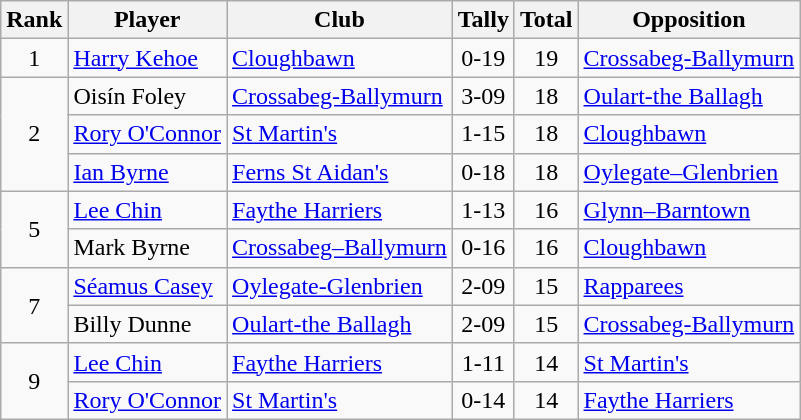<table class="wikitable">
<tr>
<th>Rank</th>
<th>Player</th>
<th>Club</th>
<th>Tally</th>
<th>Total</th>
<th>Opposition</th>
</tr>
<tr>
<td rowspan="1" style="text-align:center;">1</td>
<td><a href='#'>Harry Kehoe</a></td>
<td><a href='#'>Cloughbawn</a></td>
<td align=center>0-19</td>
<td align=center>19</td>
<td><a href='#'>Crossabeg-Ballymurn</a></td>
</tr>
<tr>
<td rowspan="3" style="text-align:center;">2</td>
<td>Oisín Foley</td>
<td><a href='#'>Crossabeg-Ballymurn</a></td>
<td align=center>3-09</td>
<td align=center>18</td>
<td><a href='#'>Oulart-the Ballagh</a></td>
</tr>
<tr>
<td><a href='#'>Rory O'Connor</a></td>
<td><a href='#'>St Martin's</a></td>
<td align=center>1-15</td>
<td align=center>18</td>
<td><a href='#'>Cloughbawn</a></td>
</tr>
<tr>
<td><a href='#'>Ian Byrne</a></td>
<td><a href='#'>Ferns St Aidan's</a></td>
<td align=center>0-18</td>
<td align=center>18</td>
<td><a href='#'>Oylegate–Glenbrien</a></td>
</tr>
<tr>
<td rowspan="2" style="text-align:center;">5</td>
<td><a href='#'>Lee Chin</a></td>
<td><a href='#'>Faythe Harriers</a></td>
<td align=center>1-13</td>
<td align=center>16</td>
<td><a href='#'>Glynn–Barntown</a></td>
</tr>
<tr>
<td>Mark Byrne</td>
<td><a href='#'>Crossabeg–Ballymurn</a></td>
<td align=center>0-16</td>
<td align=center>16</td>
<td><a href='#'>Cloughbawn</a></td>
</tr>
<tr>
<td rowspan="2" style="text-align:center;">7</td>
<td><a href='#'>Séamus Casey</a></td>
<td><a href='#'>Oylegate-Glenbrien</a></td>
<td align=center>2-09</td>
<td align=center>15</td>
<td><a href='#'>Rapparees</a></td>
</tr>
<tr>
<td>Billy Dunne</td>
<td><a href='#'>Oulart-the Ballagh</a></td>
<td align=center>2-09</td>
<td align=center>15</td>
<td><a href='#'>Crossabeg-Ballymurn</a></td>
</tr>
<tr>
<td rowspan="2" style="text-align:center;">9</td>
<td><a href='#'>Lee Chin</a></td>
<td><a href='#'>Faythe Harriers</a></td>
<td align=center>1-11</td>
<td align=center>14</td>
<td><a href='#'>St Martin's</a></td>
</tr>
<tr>
<td><a href='#'>Rory O'Connor</a></td>
<td><a href='#'>St Martin's</a></td>
<td align=center>0-14</td>
<td align=center>14</td>
<td><a href='#'>Faythe Harriers</a></td>
</tr>
</table>
